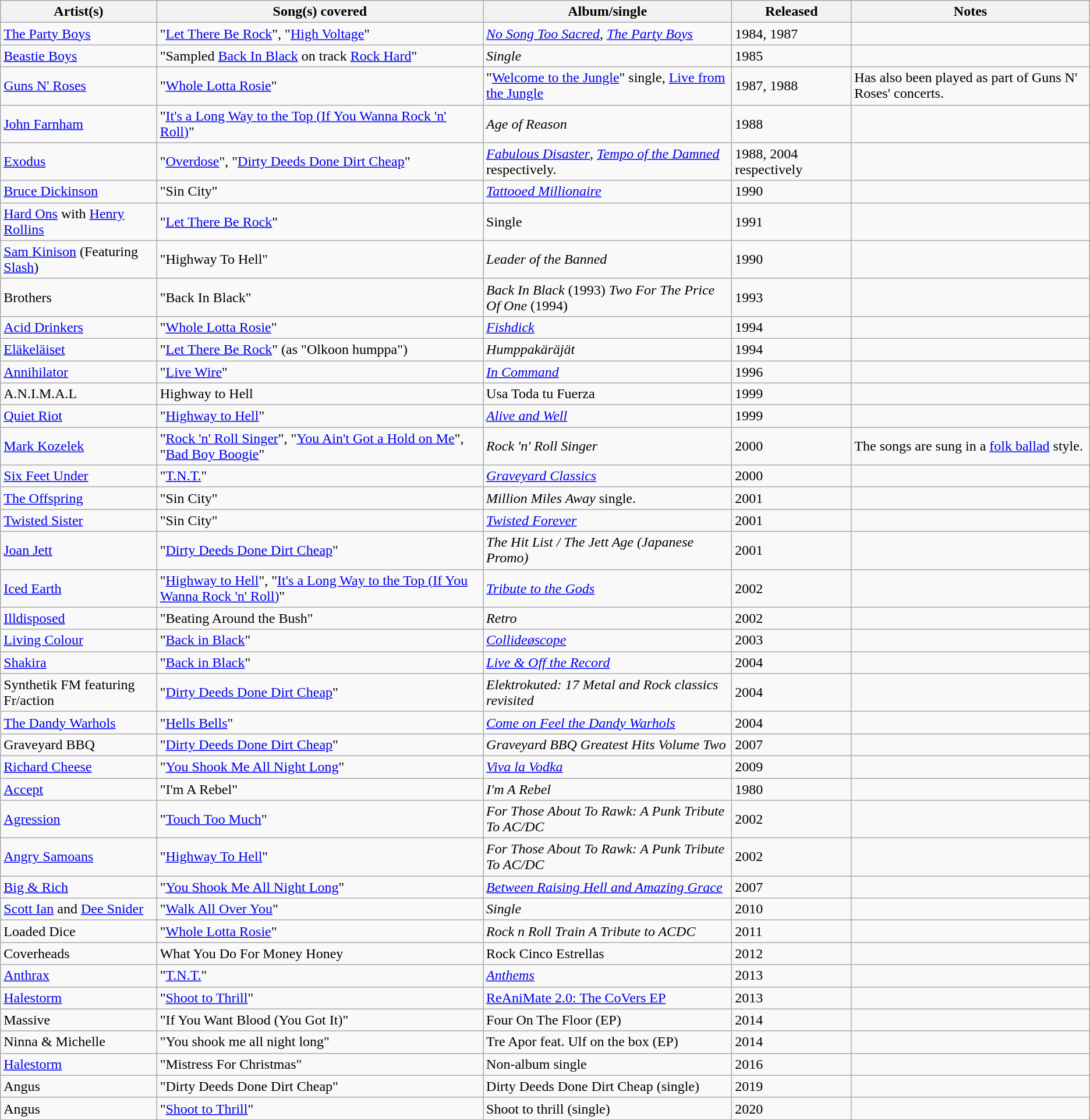<table class="wikitable">
<tr>
<th>Artist(s)</th>
<th>Song(s) covered</th>
<th>Album/single</th>
<th>Released</th>
<th>Notes</th>
</tr>
<tr>
<td><a href='#'>The Party Boys</a></td>
<td>"<a href='#'>Let There Be Rock</a>", "<a href='#'>High Voltage</a>"</td>
<td><em><a href='#'>No Song Too Sacred</a></em>, <em><a href='#'>The Party Boys</a></em></td>
<td>1984, 1987</td>
<td></td>
</tr>
<tr>
<td><a href='#'>Beastie Boys</a></td>
<td>"Sampled <a href='#'>Back In Black</a> on track <a href='#'>Rock Hard</a>"</td>
<td><em>Single</em></td>
<td>1985</td>
<td></td>
</tr>
<tr>
<td><a href='#'>Guns N' Roses</a></td>
<td>"<a href='#'>Whole Lotta Rosie</a>"</td>
<td>"<a href='#'>Welcome to the Jungle</a>" single, <a href='#'>Live from the Jungle</a></td>
<td>1987, 1988</td>
<td>Has also been played as part of Guns N' Roses' concerts.</td>
</tr>
<tr>
<td><a href='#'>John Farnham</a></td>
<td>"<a href='#'>It's a Long Way to the Top (If You Wanna Rock 'n' Roll)</a>"</td>
<td><em>Age of Reason</em></td>
<td>1988</td>
<td></td>
</tr>
<tr>
<td><a href='#'>Exodus</a></td>
<td>"<a href='#'>Overdose</a>", "<a href='#'>Dirty Deeds Done Dirt Cheap</a>"</td>
<td><em><a href='#'>Fabulous Disaster</a></em>, <em><a href='#'>Tempo of the Damned</a></em> respectively.</td>
<td>1988, 2004 respectively</td>
<td></td>
</tr>
<tr>
<td><a href='#'>Bruce Dickinson</a></td>
<td>"Sin City"</td>
<td><em><a href='#'>Tattooed Millionaire</a></em></td>
<td>1990</td>
<td></td>
</tr>
<tr>
<td><a href='#'>Hard Ons</a> with <a href='#'>Henry Rollins</a></td>
<td>"<a href='#'>Let There Be Rock</a>"</td>
<td>Single</td>
<td>1991</td>
<td></td>
</tr>
<tr>
<td><a href='#'>Sam Kinison</a> (Featuring <a href='#'>Slash</a>)</td>
<td>"Highway To Hell"</td>
<td><em>Leader of the Banned</em></td>
<td>1990</td>
<td></td>
</tr>
<tr>
<td>Brothers</td>
<td>"Back In Black"</td>
<td><em>Back In Black</em> (1993) <em>Two For The Price Of One</em> (1994)</td>
<td>1993</td>
<td></td>
</tr>
<tr>
<td><a href='#'>Acid Drinkers</a></td>
<td>"<a href='#'>Whole Lotta Rosie</a>"</td>
<td><em><a href='#'>Fishdick</a></em></td>
<td>1994</td>
<td></td>
</tr>
<tr>
<td><a href='#'>Eläkeläiset</a></td>
<td>"<a href='#'>Let There Be Rock</a>" (as "Olkoon humppa")</td>
<td><em>Humppakäräjät</em></td>
<td>1994</td>
<td></td>
</tr>
<tr>
<td><a href='#'>Annihilator</a></td>
<td>"<a href='#'>Live Wire</a>"</td>
<td><em><a href='#'>In Command</a></em></td>
<td>1996</td>
<td></td>
</tr>
<tr>
<td>A.N.I.M.A.L</td>
<td>Highway to Hell</td>
<td>Usa Toda tu Fuerza</td>
<td>1999</td>
<td></td>
</tr>
<tr>
<td><a href='#'>Quiet Riot</a></td>
<td>"<a href='#'>Highway to Hell</a>"</td>
<td><em><a href='#'>Alive and Well</a></em></td>
<td>1999</td>
<td></td>
</tr>
<tr>
<td><a href='#'>Mark Kozelek</a></td>
<td>"<a href='#'>Rock 'n' Roll Singer</a>", "<a href='#'>You Ain't Got a Hold on Me</a>", "<a href='#'>Bad Boy Boogie</a>"</td>
<td><em>Rock 'n' Roll Singer</em></td>
<td>2000</td>
<td>The songs are sung in a <a href='#'>folk ballad</a> style.</td>
</tr>
<tr>
<td><a href='#'>Six Feet Under</a></td>
<td>"<a href='#'>T.N.T.</a>"</td>
<td><em><a href='#'>Graveyard Classics</a></em></td>
<td>2000</td>
<td></td>
</tr>
<tr>
<td><a href='#'>The Offspring</a></td>
<td>"Sin City"</td>
<td><em>Million Miles Away</em> single.</td>
<td>2001</td>
<td></td>
</tr>
<tr>
<td><a href='#'>Twisted Sister</a></td>
<td>"Sin City"</td>
<td><em><a href='#'>Twisted Forever</a></em></td>
<td>2001</td>
<td></td>
</tr>
<tr>
<td><a href='#'>Joan Jett</a></td>
<td>"<a href='#'>Dirty Deeds Done Dirt Cheap</a>"</td>
<td><em>The Hit List / The Jett Age (Japanese Promo)</em></td>
<td>2001</td>
<td></td>
</tr>
<tr>
<td><a href='#'>Iced Earth</a></td>
<td>"<a href='#'>Highway to Hell</a>", "<a href='#'>It's a Long Way to the Top (If You Wanna Rock 'n' Roll)</a>"</td>
<td><em><a href='#'>Tribute to the Gods</a></em></td>
<td>2002</td>
<td></td>
</tr>
<tr>
<td><a href='#'>Illdisposed</a></td>
<td>"Beating Around the Bush"</td>
<td><em>Retro</em></td>
<td>2002</td>
<td></td>
</tr>
<tr>
<td><a href='#'>Living Colour</a></td>
<td>"<a href='#'>Back in Black</a>"</td>
<td><em><a href='#'>Collideøscope</a></em></td>
<td>2003</td>
<td></td>
</tr>
<tr>
<td><a href='#'>Shakira</a></td>
<td>"<a href='#'>Back in Black</a>"</td>
<td><em><a href='#'>Live & Off the Record</a></em></td>
<td>2004</td>
<td></td>
</tr>
<tr>
<td>Synthetik FM featuring Fr/action</td>
<td>"<a href='#'>Dirty Deeds Done Dirt Cheap</a>"</td>
<td><em>Elektrokuted: 17 Metal and Rock classics revisited</em></td>
<td>2004</td>
<td></td>
</tr>
<tr>
<td><a href='#'>The Dandy Warhols</a></td>
<td>"<a href='#'>Hells Bells</a>"</td>
<td><em><a href='#'>Come on Feel the Dandy Warhols</a></em></td>
<td>2004</td>
<td></td>
</tr>
<tr>
<td>Graveyard BBQ</td>
<td>"<a href='#'>Dirty Deeds Done Dirt Cheap</a>"</td>
<td><em>Graveyard BBQ Greatest Hits Volume Two</em></td>
<td>2007</td>
<td></td>
</tr>
<tr>
<td><a href='#'>Richard Cheese</a></td>
<td>"<a href='#'>You Shook Me All Night Long</a>"</td>
<td><em><a href='#'>Viva la Vodka</a></em></td>
<td>2009</td>
<td></td>
</tr>
<tr>
<td><a href='#'>Accept</a></td>
<td>"I'm A Rebel"</td>
<td><em>I'm A Rebel</em></td>
<td>1980</td>
<td></td>
</tr>
<tr>
<td><a href='#'>Agression</a></td>
<td>"<a href='#'>Touch Too Much</a>"</td>
<td><em>For Those About To Rawk: A Punk Tribute To AC/DC</em></td>
<td>2002</td>
<td></td>
</tr>
<tr>
<td><a href='#'>Angry Samoans</a></td>
<td>"<a href='#'>Highway To Hell</a>"</td>
<td><em>For Those About To Rawk: A Punk Tribute To AC/DC</em></td>
<td>2002</td>
<td></td>
</tr>
<tr>
<td><a href='#'>Big & Rich</a></td>
<td>"<a href='#'>You Shook Me All Night Long</a>"</td>
<td><em><a href='#'>Between Raising Hell and Amazing Grace</a></em></td>
<td>2007</td>
<td></td>
</tr>
<tr>
<td><a href='#'>Scott Ian</a> and <a href='#'>Dee Snider</a></td>
<td>"<a href='#'>Walk All Over You</a>"</td>
<td><em>Single</em></td>
<td>2010</td>
<td></td>
</tr>
<tr>
<td>Loaded Dice</td>
<td>"<a href='#'>Whole Lotta Rosie</a>"</td>
<td><em>Rock n Roll Train A Tribute to ACDC</em></td>
<td>2011</td>
<td></td>
</tr>
<tr>
<td>Coverheads</td>
<td>What You Do For Money Honey</td>
<td>Rock Cinco Estrellas</td>
<td>2012</td>
<td></td>
</tr>
<tr>
<td><a href='#'>Anthrax</a></td>
<td>"<a href='#'>T.N.T.</a>"</td>
<td><em><a href='#'>Anthems</a></em></td>
<td>2013</td>
<td></td>
</tr>
<tr>
<td><a href='#'>Halestorm</a></td>
<td>"<a href='#'>Shoot to Thrill</a>"</td>
<td><a href='#'>ReAniMate 2.0: The CoVers EP</a><em></td>
<td>2013</td>
<td></td>
</tr>
<tr>
<td>Massive</td>
<td>"If You Want Blood (You Got It)"</td>
<td></em>Four On The Floor (EP)<em></td>
<td>2014</td>
<td></td>
</tr>
<tr>
<td>Ninna & Michelle</td>
<td>"You shook me all night long"</td>
<td></em>Tre Apor feat. Ulf on the box (EP)<em></td>
<td>2014</td>
<td></td>
</tr>
<tr>
<td><a href='#'>Halestorm</a></td>
<td>"Mistress For Christmas"</td>
<td>Non-album single</td>
<td>2016</td>
<td></td>
</tr>
<tr>
<td>Angus</td>
<td>"Dirty Deeds Done Dirt Cheap"</td>
<td></em>Dirty Deeds Done Dirt Cheap (single)<em></td>
<td>2019</td>
<td></td>
</tr>
<tr>
<td>Angus</td>
<td>"<a href='#'>Shoot to Thrill</a>"</td>
<td></em>Shoot to thrill (single)<em></td>
<td>2020</td>
<td></td>
</tr>
</table>
